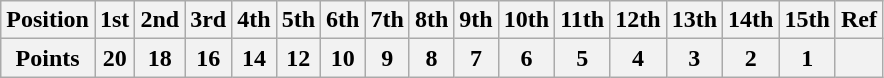<table class="wikitable">
<tr>
<th>Position</th>
<th>1st</th>
<th>2nd</th>
<th>3rd</th>
<th>4th</th>
<th>5th</th>
<th>6th</th>
<th>7th</th>
<th>8th</th>
<th>9th</th>
<th>10th</th>
<th>11th</th>
<th>12th</th>
<th>13th</th>
<th>14th</th>
<th>15th</th>
<th>Ref</th>
</tr>
<tr>
<th>Points</th>
<th>20</th>
<th>18</th>
<th>16</th>
<th>14</th>
<th>12</th>
<th>10</th>
<th>9</th>
<th>8</th>
<th>7</th>
<th>6</th>
<th>5</th>
<th>4</th>
<th>3</th>
<th>2</th>
<th>1</th>
<th></th>
</tr>
</table>
